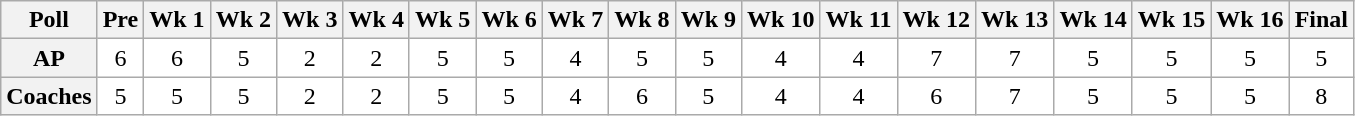<table class="wikitable" style="white-space:nowrap;">
<tr>
<th>Poll</th>
<th>Pre</th>
<th>Wk 1</th>
<th>Wk 2</th>
<th>Wk 3</th>
<th>Wk 4</th>
<th>Wk 5</th>
<th>Wk 6</th>
<th>Wk 7</th>
<th>Wk 8</th>
<th>Wk 9</th>
<th>Wk 10</th>
<th>Wk 11</th>
<th>Wk 12</th>
<th>Wk 13</th>
<th>Wk 14</th>
<th>Wk 15</th>
<th>Wk 16</th>
<th>Final</th>
</tr>
<tr style="text-align:center;">
<th>AP</th>
<td style="background:#FFF;">6</td>
<td style="background:#FFF;">6</td>
<td style="background:#FFF;">5</td>
<td style="background:#FFF;">2</td>
<td style="background:#FFF;">2</td>
<td style="background:#FFF;">5</td>
<td style="background:#FFF;">5</td>
<td style="background:#FFF;">4</td>
<td style="background:#FFF;">5</td>
<td style="background:#FFF;">5</td>
<td style="background:#FFF;">4</td>
<td style="background:#FFF;">4</td>
<td style="background:#FFF;">7</td>
<td style="background:#FFF;">7</td>
<td style="background:#FFF;">5</td>
<td style="background:#FFF;">5</td>
<td style="background:#FFF;">5</td>
<td style="background:#FFF;">5</td>
</tr>
<tr style="text-align:center;">
<th>Coaches</th>
<td style="background:#FFF;">5</td>
<td style="background:#FFF;">5</td>
<td style="background:#FFF;">5</td>
<td style="background:#FFF;">2</td>
<td style="background:#FFF;">2</td>
<td style="background:#FFF;">5</td>
<td style="background:#FFF;">5</td>
<td style="background:#FFF;">4</td>
<td style="background:#FFF;">6</td>
<td style="background:#FFF;">5</td>
<td style="background:#FFF;">4</td>
<td style="background:#FFF;">4</td>
<td style="background:#FFF;">6</td>
<td style="background:#FFF;">7</td>
<td style="background:#FFF;">5</td>
<td style="background:#FFF;">5</td>
<td style="background:#FFF;">5</td>
<td style="background:#FFF;">8</td>
</tr>
</table>
